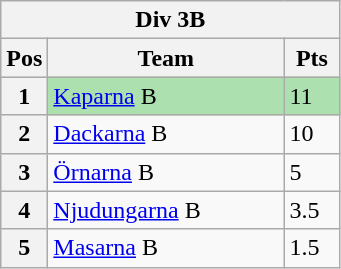<table class="wikitable">
<tr>
<th colspan="3">Div 3B</th>
</tr>
<tr>
<th width=20>Pos</th>
<th width=150>Team</th>
<th width=30>Pts</th>
</tr>
<tr style="background:#ACE1AF;">
<th>1</th>
<td><a href='#'>Kaparna</a> B</td>
<td>11</td>
</tr>
<tr>
<th>2</th>
<td><a href='#'>Dackarna</a> B</td>
<td>10</td>
</tr>
<tr>
<th>3</th>
<td><a href='#'>Örnarna</a> B</td>
<td>5</td>
</tr>
<tr>
<th>4</th>
<td><a href='#'>Njudungarna</a> B</td>
<td>3.5</td>
</tr>
<tr>
<th>5</th>
<td><a href='#'>Masarna</a> B</td>
<td>1.5</td>
</tr>
</table>
